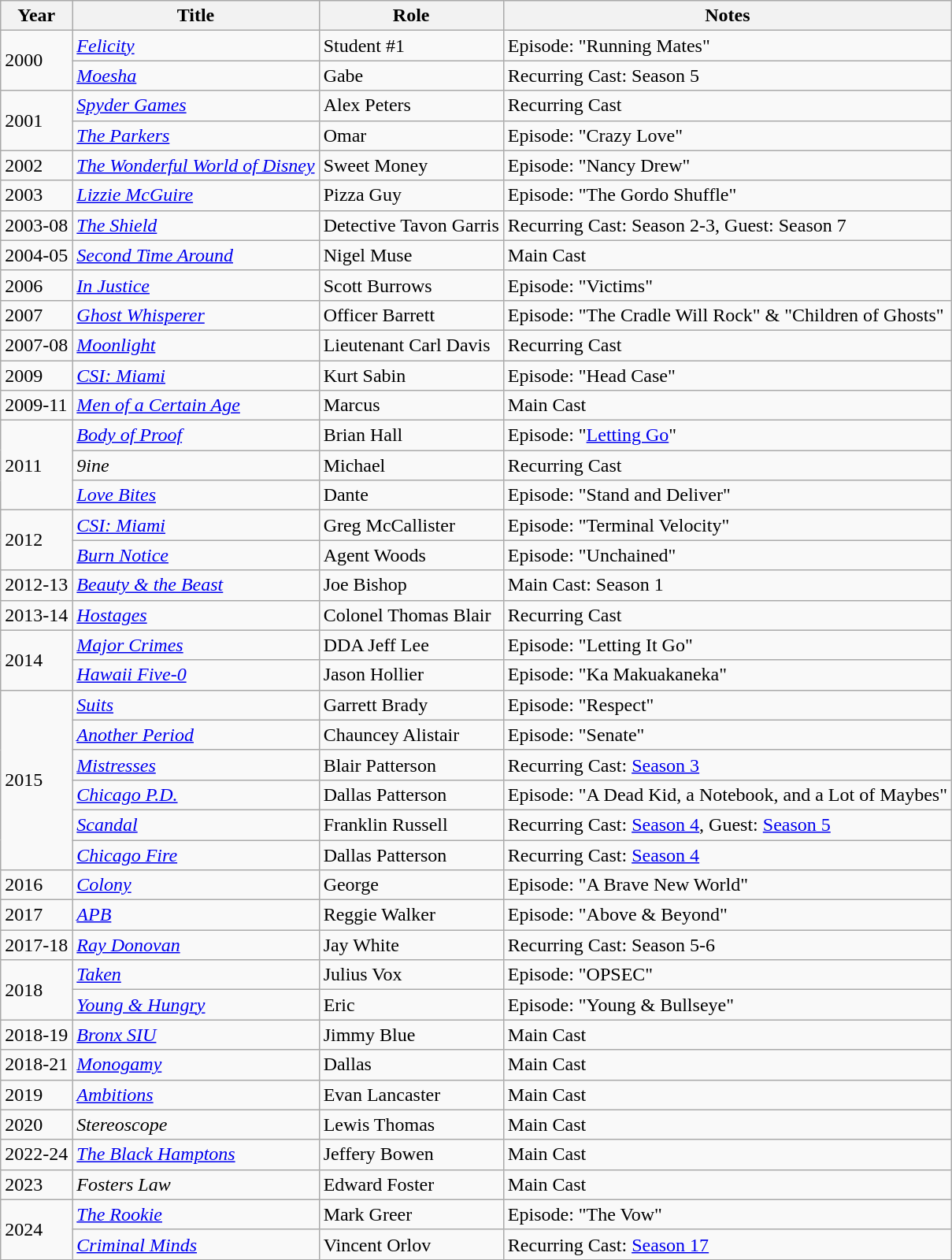<table class = "wikitable sortable">
<tr>
<th>Year</th>
<th>Title</th>
<th>Role</th>
<th>Notes</th>
</tr>
<tr>
<td rowspan="2">2000</td>
<td><em><a href='#'>Felicity</a></em></td>
<td>Student #1</td>
<td>Episode: "Running Mates"</td>
</tr>
<tr>
<td><em><a href='#'>Moesha</a></em></td>
<td>Gabe</td>
<td>Recurring Cast: Season 5</td>
</tr>
<tr>
<td rowspan="2">2001</td>
<td><em><a href='#'>Spyder Games</a></em></td>
<td>Alex Peters</td>
<td>Recurring Cast</td>
</tr>
<tr>
<td><em><a href='#'>The Parkers</a></em></td>
<td>Omar</td>
<td>Episode: "Crazy Love"</td>
</tr>
<tr>
<td>2002</td>
<td><em><a href='#'>The Wonderful World of Disney</a></em></td>
<td>Sweet Money</td>
<td>Episode: "Nancy Drew"</td>
</tr>
<tr>
<td>2003</td>
<td><em><a href='#'>Lizzie McGuire</a></em></td>
<td>Pizza Guy</td>
<td>Episode: "The Gordo Shuffle"</td>
</tr>
<tr>
<td>2003-08</td>
<td><em><a href='#'>The Shield</a></em></td>
<td>Detective Tavon Garris</td>
<td>Recurring Cast: Season 2-3, Guest: Season 7</td>
</tr>
<tr>
<td>2004-05</td>
<td><em><a href='#'>Second Time Around</a></em></td>
<td>Nigel Muse</td>
<td>Main Cast</td>
</tr>
<tr>
<td>2006</td>
<td><em><a href='#'>In Justice</a></em></td>
<td>Scott Burrows</td>
<td>Episode: "Victims"</td>
</tr>
<tr>
<td>2007</td>
<td><em><a href='#'>Ghost Whisperer</a></em></td>
<td>Officer Barrett</td>
<td>Episode: "The Cradle Will Rock" & "Children of Ghosts"</td>
</tr>
<tr>
<td>2007-08</td>
<td><em><a href='#'>Moonlight</a></em></td>
<td>Lieutenant Carl Davis</td>
<td>Recurring Cast</td>
</tr>
<tr>
<td>2009</td>
<td><em><a href='#'>CSI: Miami</a></em></td>
<td>Kurt Sabin</td>
<td>Episode: "Head Case"</td>
</tr>
<tr>
<td>2009-11</td>
<td><em><a href='#'>Men of a Certain Age</a></em></td>
<td>Marcus</td>
<td>Main Cast</td>
</tr>
<tr>
<td rowspan="3">2011</td>
<td><em><a href='#'>Body of Proof</a></em></td>
<td>Brian Hall</td>
<td>Episode: "<a href='#'>Letting Go</a>"</td>
</tr>
<tr>
<td><em>9ine</em></td>
<td>Michael</td>
<td>Recurring Cast</td>
</tr>
<tr>
<td><em><a href='#'>Love Bites</a></em></td>
<td>Dante</td>
<td>Episode: "Stand and Deliver"</td>
</tr>
<tr>
<td rowspan="2">2012</td>
<td><em><a href='#'>CSI: Miami</a></em></td>
<td>Greg McCallister</td>
<td>Episode: "Terminal Velocity"</td>
</tr>
<tr>
<td><em><a href='#'>Burn Notice</a></em></td>
<td>Agent Woods</td>
<td>Episode: "Unchained"</td>
</tr>
<tr>
<td>2012-13</td>
<td><em><a href='#'>Beauty & the Beast</a></em></td>
<td>Joe Bishop</td>
<td>Main Cast: Season 1</td>
</tr>
<tr>
<td>2013-14</td>
<td><em><a href='#'>Hostages</a></em></td>
<td>Colonel Thomas Blair</td>
<td>Recurring Cast</td>
</tr>
<tr>
<td rowspan="2">2014</td>
<td><em><a href='#'>Major Crimes</a></em></td>
<td>DDA Jeff Lee</td>
<td>Episode: "Letting It Go"</td>
</tr>
<tr>
<td><em><a href='#'>Hawaii Five-0</a></em></td>
<td>Jason Hollier</td>
<td>Episode: "Ka Makuakaneka"</td>
</tr>
<tr>
<td rowspan="6">2015</td>
<td><em><a href='#'>Suits</a></em></td>
<td>Garrett Brady</td>
<td>Episode: "Respect"</td>
</tr>
<tr>
<td><em><a href='#'>Another Period</a></em></td>
<td>Chauncey Alistair</td>
<td>Episode: "Senate"</td>
</tr>
<tr>
<td><em><a href='#'>Mistresses</a></em></td>
<td>Blair Patterson</td>
<td>Recurring Cast: <a href='#'>Season 3</a></td>
</tr>
<tr>
<td><em><a href='#'>Chicago P.D.</a></em></td>
<td>Dallas Patterson</td>
<td>Episode: "A Dead Kid, a Notebook, and a Lot of Maybes"</td>
</tr>
<tr>
<td><em><a href='#'>Scandal</a></em></td>
<td>Franklin Russell</td>
<td>Recurring Cast: <a href='#'>Season 4</a>, Guest: <a href='#'>Season 5</a></td>
</tr>
<tr>
<td><em><a href='#'>Chicago Fire</a></em></td>
<td>Dallas Patterson</td>
<td>Recurring Cast: <a href='#'>Season 4</a></td>
</tr>
<tr>
<td>2016</td>
<td><em><a href='#'>Colony</a></em></td>
<td>George</td>
<td>Episode: "A Brave New World"</td>
</tr>
<tr>
<td>2017</td>
<td><em><a href='#'>APB</a></em></td>
<td>Reggie Walker</td>
<td>Episode: "Above & Beyond"</td>
</tr>
<tr>
<td>2017-18</td>
<td><em><a href='#'>Ray Donovan</a></em></td>
<td>Jay White</td>
<td>Recurring Cast: Season 5-6</td>
</tr>
<tr>
<td rowspan="2">2018</td>
<td><em><a href='#'>Taken</a></em></td>
<td>Julius Vox</td>
<td>Episode: "OPSEC"</td>
</tr>
<tr>
<td><em><a href='#'>Young & Hungry</a></em></td>
<td>Eric</td>
<td>Episode: "Young & Bullseye"</td>
</tr>
<tr>
<td>2018-19</td>
<td><em><a href='#'>Bronx SIU</a></em></td>
<td>Jimmy Blue</td>
<td>Main Cast</td>
</tr>
<tr>
<td>2018-21</td>
<td><em><a href='#'>Monogamy</a></em></td>
<td>Dallas</td>
<td>Main Cast</td>
</tr>
<tr>
<td>2019</td>
<td><em><a href='#'>Ambitions</a></em></td>
<td>Evan Lancaster</td>
<td>Main Cast</td>
</tr>
<tr>
<td>2020</td>
<td><em>Stereoscope</em></td>
<td>Lewis Thomas</td>
<td>Main Cast</td>
</tr>
<tr>
<td>2022-24</td>
<td><em><a href='#'>The Black Hamptons</a></em></td>
<td>Jeffery Bowen</td>
<td>Main Cast</td>
</tr>
<tr>
<td>2023</td>
<td><em>Fosters Law</em></td>
<td>Edward Foster</td>
<td>Main Cast</td>
</tr>
<tr>
<td rowspan="2">2024</td>
<td><em><a href='#'>The Rookie</a></em></td>
<td>Mark Greer</td>
<td>Episode: "The Vow"</td>
</tr>
<tr>
<td><em><a href='#'>Criminal Minds</a></em></td>
<td>Vincent Orlov</td>
<td>Recurring Cast: <a href='#'>Season 17</a></td>
</tr>
</table>
